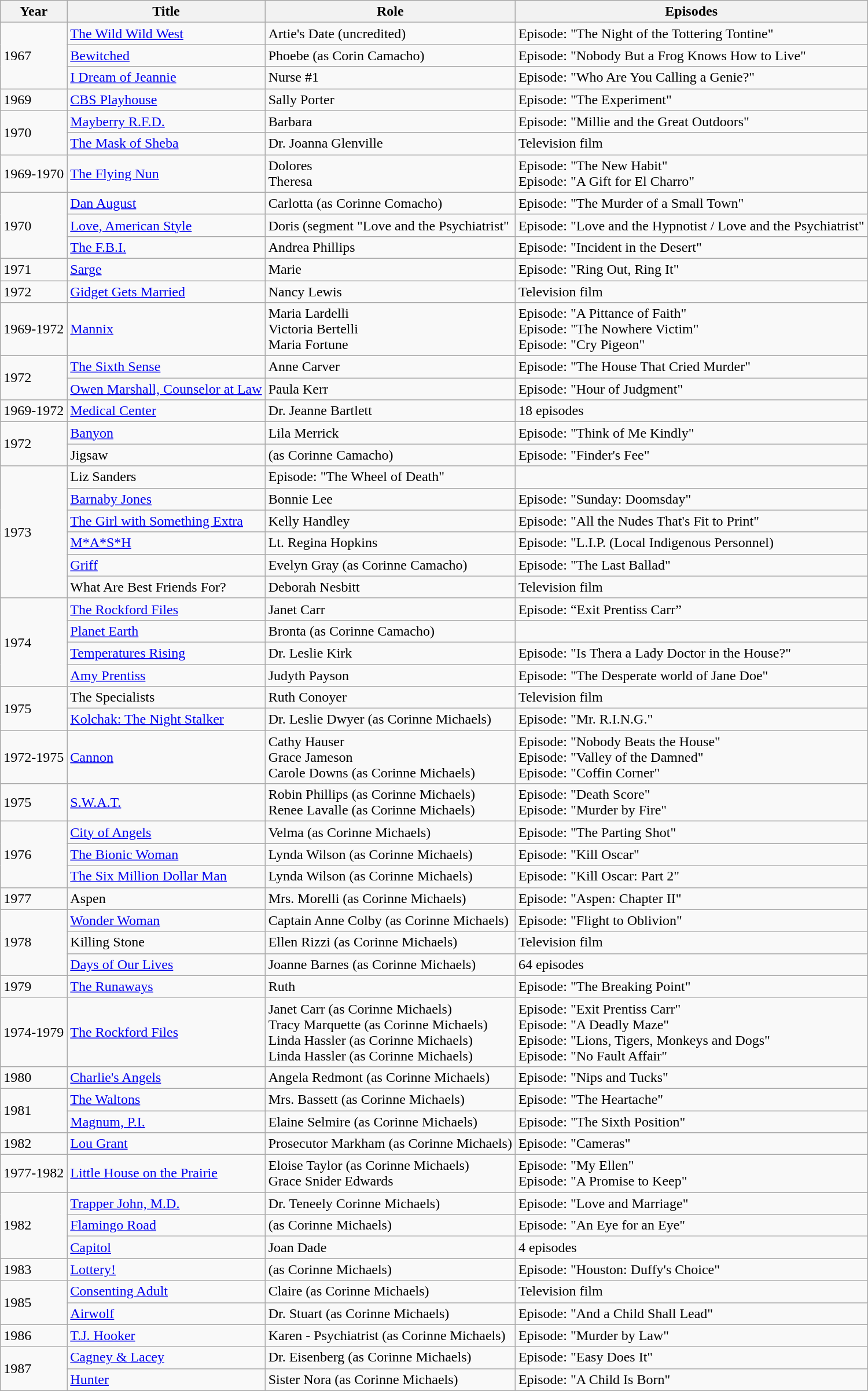<table class="wikitable sortable">
<tr>
<th>Year</th>
<th>Title</th>
<th>Role</th>
<th class="unsortable">Episodes</th>
</tr>
<tr>
<td rowspan="3">1967</td>
<td><a href='#'>The Wild Wild West</a></td>
<td>Artie's Date (uncredited)</td>
<td>Episode: "The Night of the Tottering Tontine"</td>
</tr>
<tr>
<td><a href='#'>Bewitched</a></td>
<td>Phoebe (as Corin Camacho)</td>
<td>Episode: "Nobody But a Frog Knows How to Live"</td>
</tr>
<tr>
<td><a href='#'>I Dream of Jeannie</a></td>
<td>Nurse #1</td>
<td>Episode: "Who Are You Calling a Genie?"</td>
</tr>
<tr>
<td>1969</td>
<td><a href='#'>CBS Playhouse</a></td>
<td>Sally Porter</td>
<td>Episode: "The Experiment"</td>
</tr>
<tr>
<td rowspan="2">1970</td>
<td><a href='#'>Mayberry R.F.D.</a></td>
<td>Barbara</td>
<td>Episode: "Millie and the Great Outdoors"</td>
</tr>
<tr>
<td><a href='#'>The Mask of Sheba</a></td>
<td>Dr. Joanna Glenville</td>
<td>Television film</td>
</tr>
<tr>
<td>1969-1970</td>
<td><a href='#'>The Flying Nun</a></td>
<td>Dolores<br>Theresa</td>
<td>Episode: "The New Habit"<br>Episode: "A Gift for El Charro"</td>
</tr>
<tr>
<td rowspan="3">1970</td>
<td><a href='#'>Dan August</a></td>
<td>Carlotta (as Corinne Comacho)</td>
<td>Episode: "The Murder of a Small Town"</td>
</tr>
<tr>
<td><a href='#'>Love, American Style</a></td>
<td>Doris (segment "Love and the Psychiatrist"</td>
<td>Episode: "Love and the Hypnotist / Love and the Psychiatrist"</td>
</tr>
<tr>
<td><a href='#'>The F.B.I.</a></td>
<td>Andrea Phillips</td>
<td>Episode: "Incident in the Desert"</td>
</tr>
<tr>
<td>1971</td>
<td><a href='#'>Sarge</a></td>
<td>Marie</td>
<td>Episode: "Ring Out, Ring It"</td>
</tr>
<tr>
<td>1972</td>
<td><a href='#'>Gidget Gets Married</a></td>
<td>Nancy Lewis</td>
<td>Television film</td>
</tr>
<tr>
<td>1969-1972</td>
<td><a href='#'>Mannix</a></td>
<td>Maria Lardelli<br>Victoria Bertelli<br>Maria Fortune</td>
<td>Episode: "A Pittance of Faith"<br>Episode: "The Nowhere Victim"<br>Episode: "Cry Pigeon"</td>
</tr>
<tr>
<td rowspan="2">1972</td>
<td><a href='#'>The Sixth Sense</a></td>
<td>Anne Carver</td>
<td>Episode: "The House That Cried Murder"</td>
</tr>
<tr>
<td><a href='#'>Owen Marshall, Counselor at Law</a></td>
<td>Paula Kerr</td>
<td>Episode: "Hour of Judgment"</td>
</tr>
<tr>
<td>1969-1972</td>
<td><a href='#'>Medical Center</a></td>
<td>Dr. Jeanne Bartlett</td>
<td>18 episodes</td>
</tr>
<tr>
<td rowspan="2">1972</td>
<td><a href='#'>Banyon</a></td>
<td>Lila Merrick</td>
<td>Episode: "Think of Me Kindly"</td>
</tr>
<tr>
<td>Jigsaw</td>
<td>(as Corinne Camacho)</td>
<td>Episode: "Finder's Fee"</td>
</tr>
<tr>
<td rowspan="6">1973</td>
<td>Liz Sanders</td>
<td>Episode: "The Wheel of Death"</td>
</tr>
<tr>
<td><a href='#'>Barnaby Jones</a></td>
<td>Bonnie Lee</td>
<td>Episode: "Sunday: Doomsday"</td>
</tr>
<tr>
<td><a href='#'>The Girl with Something Extra</a></td>
<td>Kelly Handley</td>
<td>Episode: "All the Nudes That's Fit to Print"</td>
</tr>
<tr>
<td><a href='#'>M*A*S*H</a></td>
<td>Lt. Regina Hopkins</td>
<td>Episode: "L.I.P. (Local Indigenous Personnel)</td>
</tr>
<tr>
<td><a href='#'>Griff</a></td>
<td>Evelyn Gray (as Corinne Camacho)</td>
<td>Episode: "The Last Ballad"</td>
</tr>
<tr>
<td>What Are Best Friends For?</td>
<td>Deborah Nesbitt</td>
<td>Television film</td>
</tr>
<tr>
<td rowspan="4">1974</td>
<td><a href='#'>The Rockford Files</a></td>
<td>Janet Carr</td>
<td>Episode: “Exit Prentiss Carr”</td>
</tr>
<tr>
<td><a href='#'>Planet Earth</a></td>
<td>Bronta (as Corinne Camacho)</td>
</tr>
<tr>
<td><a href='#'>Temperatures Rising</a></td>
<td>Dr. Leslie Kirk</td>
<td>Episode: "Is Thera a Lady Doctor in the House?"</td>
</tr>
<tr>
<td><a href='#'>Amy Prentiss</a></td>
<td>Judyth Payson</td>
<td>Episode: "The Desperate world of Jane Doe"</td>
</tr>
<tr>
<td rowspan="2">1975</td>
<td>The Specialists</td>
<td>Ruth Conoyer</td>
<td>Television film</td>
</tr>
<tr>
<td><a href='#'>Kolchak: The Night Stalker</a></td>
<td>Dr. Leslie Dwyer (as Corinne Michaels)</td>
<td>Episode: "Mr. R.I.N.G."</td>
</tr>
<tr>
<td>1972-1975</td>
<td><a href='#'>Cannon</a></td>
<td>Cathy Hauser<br>Grace Jameson<br>Carole Downs (as Corinne Michaels)</td>
<td>Episode: "Nobody Beats the House"<br>Episode: "Valley of the Damned"<br>Episode: "Coffin Corner"</td>
</tr>
<tr>
<td>1975</td>
<td><a href='#'>S.W.A.T.</a></td>
<td>Robin Phillips (as Corinne Michaels)<br>Renee Lavalle (as Corinne Michaels)</td>
<td>Episode: "Death Score"<br>Episode: "Murder by Fire"</td>
</tr>
<tr>
<td rowspan="3">1976</td>
<td><a href='#'>City of Angels</a></td>
<td>Velma (as Corinne Michaels)</td>
<td>Episode: "The Parting Shot"</td>
</tr>
<tr>
<td><a href='#'>The Bionic Woman</a></td>
<td>Lynda Wilson (as Corinne Michaels)</td>
<td>Episode: "Kill Oscar"</td>
</tr>
<tr>
<td><a href='#'>The Six Million Dollar Man</a></td>
<td>Lynda Wilson (as Corinne Michaels)</td>
<td>Episode: "Kill Oscar: Part 2"</td>
</tr>
<tr>
<td>1977</td>
<td>Aspen</td>
<td>Mrs. Morelli (as Corinne Michaels)</td>
<td>Episode: "Aspen: Chapter II"</td>
</tr>
<tr>
<td rowspan="3">1978</td>
<td><a href='#'>Wonder Woman</a></td>
<td>Captain Anne Colby (as Corinne Michaels)</td>
<td>Episode: "Flight to Oblivion"</td>
</tr>
<tr>
<td>Killing Stone</td>
<td>Ellen Rizzi (as Corinne Michaels)</td>
<td>Television film</td>
</tr>
<tr>
<td><a href='#'>Days of Our Lives</a></td>
<td>Joanne Barnes (as Corinne Michaels)</td>
<td>64 episodes</td>
</tr>
<tr>
<td>1979</td>
<td><a href='#'>The Runaways</a></td>
<td>Ruth</td>
<td>Episode: "The Breaking Point"</td>
</tr>
<tr>
<td>1974-1979</td>
<td><a href='#'>The Rockford Files</a></td>
<td>Janet Carr (as Corinne Michaels)<br>Tracy Marquette (as Corinne Michaels)<br>Linda Hassler (as Corinne Michaels)<br>Linda Hassler (as Corinne Michaels)</td>
<td>Episode: "Exit Prentiss Carr"<br>Episode: "A Deadly Maze"<br>Episode: "Lions, Tigers, Monkeys and Dogs"<br>Episode: "No Fault Affair"</td>
</tr>
<tr>
<td>1980</td>
<td><a href='#'>Charlie's Angels</a></td>
<td>Angela Redmont (as Corinne Michaels)</td>
<td>Episode: "Nips and Tucks"</td>
</tr>
<tr>
<td rowspan="2">1981</td>
<td><a href='#'>The Waltons</a></td>
<td>Mrs. Bassett (as Corinne Michaels)</td>
<td>Episode: "The Heartache"</td>
</tr>
<tr>
<td><a href='#'>Magnum, P.I.</a></td>
<td>Elaine Selmire (as Corinne Michaels)</td>
<td>Episode: "The Sixth Position"</td>
</tr>
<tr>
<td>1982</td>
<td><a href='#'>Lou Grant</a></td>
<td>Prosecutor Markham (as Corinne Michaels)</td>
<td>Episode: "Cameras"</td>
</tr>
<tr>
<td>1977-1982</td>
<td><a href='#'>Little House on the Prairie</a></td>
<td>Eloise Taylor (as Corinne Michaels)<br>Grace Snider Edwards</td>
<td>Episode: "My Ellen"<br>Episode: "A Promise to Keep"</td>
</tr>
<tr>
<td rowspan="3">1982</td>
<td><a href='#'>Trapper John, M.D.</a></td>
<td>Dr. Teneely Corinne Michaels)</td>
<td>Episode: "Love and Marriage"</td>
</tr>
<tr>
<td><a href='#'>Flamingo Road</a></td>
<td>(as Corinne Michaels)</td>
<td>Episode: "An Eye for an Eye"</td>
</tr>
<tr>
<td><a href='#'>Capitol</a></td>
<td>Joan Dade</td>
<td>4 episodes</td>
</tr>
<tr>
<td>1983</td>
<td><a href='#'>Lottery!</a></td>
<td>(as Corinne Michaels)</td>
<td>Episode: "Houston: Duffy's Choice"</td>
</tr>
<tr>
<td rowspan="2">1985</td>
<td><a href='#'>Consenting Adult</a></td>
<td>Claire (as Corinne Michaels)</td>
<td>Television film</td>
</tr>
<tr>
<td><a href='#'>Airwolf</a></td>
<td>Dr. Stuart (as Corinne Michaels)</td>
<td>Episode: "And a Child Shall Lead"</td>
</tr>
<tr>
<td>1986</td>
<td><a href='#'>T.J. Hooker</a></td>
<td>Karen - Psychiatrist (as Corinne Michaels)</td>
<td>Episode: "Murder by Law"</td>
</tr>
<tr>
<td rowspan="2">1987</td>
<td><a href='#'>Cagney & Lacey</a></td>
<td>Dr. Eisenberg (as Corinne Michaels)</td>
<td>Episode: "Easy Does It"</td>
</tr>
<tr>
<td><a href='#'>Hunter</a></td>
<td>Sister Nora (as Corinne Michaels)</td>
<td>Episode: "A Child Is Born"</td>
</tr>
</table>
